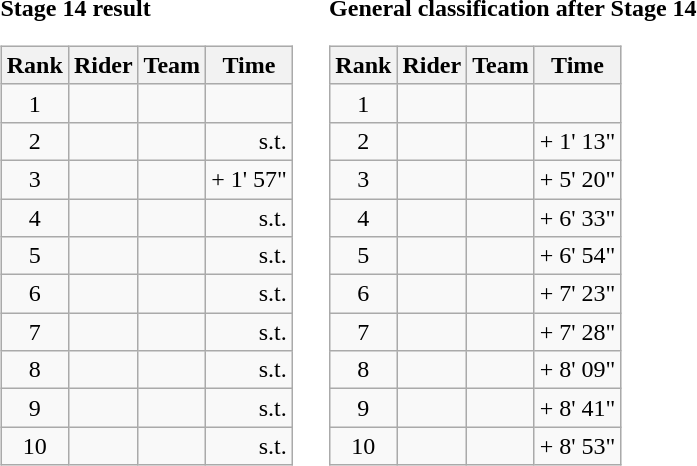<table>
<tr>
<td><strong>Stage 14 result</strong><br><table class="wikitable">
<tr>
<th scope="col">Rank</th>
<th scope="col">Rider</th>
<th scope="col">Team</th>
<th scope="col">Time</th>
</tr>
<tr>
<td style="text-align:center;">1</td>
<td></td>
<td></td>
<td style="text-align:right;"></td>
</tr>
<tr>
<td style="text-align:center;">2</td>
<td></td>
<td></td>
<td style="text-align:right;">s.t.</td>
</tr>
<tr>
<td style="text-align:center;">3</td>
<td></td>
<td></td>
<td style="text-align:right;">+ 1' 57"</td>
</tr>
<tr>
<td style="text-align:center;">4</td>
<td></td>
<td></td>
<td style="text-align:right;">s.t.</td>
</tr>
<tr>
<td style="text-align:center;">5</td>
<td></td>
<td></td>
<td style="text-align:right;">s.t.</td>
</tr>
<tr>
<td style="text-align:center;">6</td>
<td></td>
<td></td>
<td style="text-align:right;">s.t.</td>
</tr>
<tr>
<td style="text-align:center;">7</td>
<td></td>
<td></td>
<td style="text-align:right;">s.t.</td>
</tr>
<tr>
<td style="text-align:center;">8</td>
<td></td>
<td></td>
<td style="text-align:right;">s.t.</td>
</tr>
<tr>
<td style="text-align:center;">9</td>
<td></td>
<td></td>
<td style="text-align:right;">s.t.</td>
</tr>
<tr>
<td style="text-align:center;">10</td>
<td></td>
<td></td>
<td style="text-align:right;">s.t.</td>
</tr>
</table>
</td>
<td></td>
<td><strong>General classification after Stage 14</strong><br><table class="wikitable">
<tr>
<th scope="col">Rank</th>
<th scope="col">Rider</th>
<th scope="col">Team</th>
<th scope="col">Time</th>
</tr>
<tr>
<td style="text-align:center;">1</td>
<td></td>
<td></td>
<td style="text-align:right;"></td>
</tr>
<tr>
<td style="text-align:center;">2</td>
<td></td>
<td></td>
<td style="text-align:right;">+ 1' 13"</td>
</tr>
<tr>
<td style="text-align:center;">3</td>
<td></td>
<td></td>
<td style="text-align:right;">+ 5' 20"</td>
</tr>
<tr>
<td style="text-align:center;">4</td>
<td></td>
<td></td>
<td style="text-align:right;">+ 6' 33"</td>
</tr>
<tr>
<td style="text-align:center;">5</td>
<td></td>
<td></td>
<td style="text-align:right;">+ 6' 54"</td>
</tr>
<tr>
<td style="text-align:center;">6</td>
<td></td>
<td></td>
<td style="text-align:right;">+ 7' 23"</td>
</tr>
<tr>
<td style="text-align:center;">7</td>
<td></td>
<td></td>
<td style="text-align:right;">+ 7' 28"</td>
</tr>
<tr>
<td style="text-align:center;">8</td>
<td></td>
<td></td>
<td style="text-align:right;">+ 8' 09"</td>
</tr>
<tr>
<td style="text-align:center;">9</td>
<td></td>
<td></td>
<td style="text-align:right;">+ 8' 41"</td>
</tr>
<tr>
<td style="text-align:center;">10</td>
<td></td>
<td></td>
<td style="text-align:right;">+ 8' 53"</td>
</tr>
</table>
</td>
</tr>
</table>
